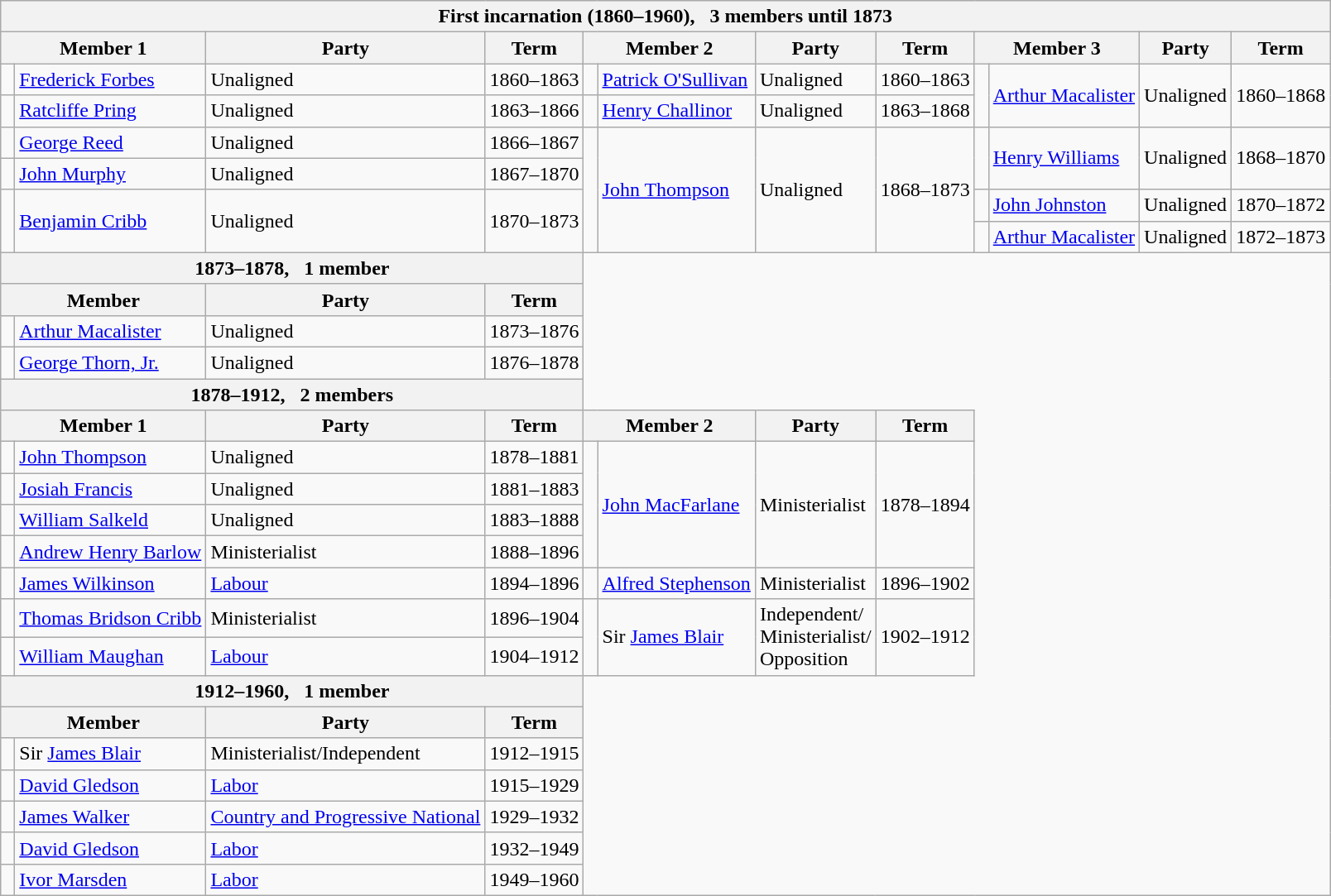<table class="wikitable">
<tr>
<th colspan="12">First incarnation (1860–1960),   3 members until 1873</th>
</tr>
<tr>
<th colspan="2">Member 1</th>
<th>Party</th>
<th>Term</th>
<th colspan="2">Member 2</th>
<th>Party</th>
<th>Term</th>
<th colspan="2">Member 3</th>
<th>Party</th>
<th>Term</th>
</tr>
<tr>
<td> </td>
<td><a href='#'>Frederick Forbes</a></td>
<td>Unaligned</td>
<td>1860–1863</td>
<td> </td>
<td><a href='#'>Patrick O'Sullivan</a></td>
<td>Unaligned</td>
<td>1860–1863</td>
<td rowspan = 2 > </td>
<td rowspan = 2><a href='#'>Arthur Macalister</a></td>
<td rowspan = 2>Unaligned</td>
<td rowspan = 2>1860–1868</td>
</tr>
<tr>
<td> </td>
<td><a href='#'>Ratcliffe Pring</a></td>
<td>Unaligned</td>
<td>1863–1866</td>
<td> </td>
<td><a href='#'>Henry Challinor</a></td>
<td>Unaligned</td>
<td>1863–1868</td>
</tr>
<tr>
<td> </td>
<td><a href='#'>George Reed</a></td>
<td>Unaligned</td>
<td>1866–1867</td>
<td rowspan = 4  > </td>
<td rowspan = 4><a href='#'>John Thompson</a></td>
<td rowspan = 4>Unaligned</td>
<td rowspan = 4>1868–1873</td>
<td rowspan = 2 > </td>
<td rowspan = 2><a href='#'>Henry Williams</a></td>
<td rowspan = 2>Unaligned</td>
<td rowspan = 2>1868–1870</td>
</tr>
<tr>
<td> </td>
<td><a href='#'>John Murphy</a></td>
<td>Unaligned</td>
<td>1867–1870</td>
</tr>
<tr>
<td rowspan = 2 > </td>
<td rowspan = 2><a href='#'>Benjamin Cribb</a></td>
<td rowspan = 2>Unaligned</td>
<td rowspan = 2>1870–1873</td>
<td> </td>
<td><a href='#'>John Johnston</a></td>
<td>Unaligned</td>
<td>1870–1872</td>
</tr>
<tr>
<td> </td>
<td><a href='#'>Arthur Macalister</a></td>
<td>Unaligned</td>
<td>1872–1873</td>
</tr>
<tr>
<th colspan="4">1873–1878,   1 member</th>
</tr>
<tr>
<th colspan="2">Member</th>
<th>Party</th>
<th>Term</th>
</tr>
<tr>
<td> </td>
<td><a href='#'>Arthur Macalister</a></td>
<td>Unaligned</td>
<td>1873–1876</td>
</tr>
<tr>
<td> </td>
<td><a href='#'>George Thorn, Jr.</a></td>
<td>Unaligned</td>
<td>1876–1878</td>
</tr>
<tr>
<th colspan="4">1878–1912,   2 members</th>
</tr>
<tr>
<th colspan="2">Member 1</th>
<th>Party</th>
<th>Term</th>
<th colspan="2">Member 2</th>
<th>Party</th>
<th>Term</th>
</tr>
<tr>
<td> </td>
<td><a href='#'>John Thompson</a></td>
<td>Unaligned</td>
<td>1878–1881</td>
<td rowspan = 4 > </td>
<td rowspan = 4><a href='#'>John MacFarlane</a></td>
<td rowspan = 4>Ministerialist</td>
<td rowspan = 4>1878–1894</td>
</tr>
<tr>
<td> </td>
<td><a href='#'>Josiah Francis</a></td>
<td>Unaligned</td>
<td>1881–1883</td>
</tr>
<tr>
<td> </td>
<td><a href='#'>William Salkeld</a></td>
<td>Unaligned</td>
<td>1883–1888</td>
</tr>
<tr>
<td> </td>
<td><a href='#'>Andrew Henry Barlow</a></td>
<td>Ministerialist</td>
<td>1888–1896</td>
</tr>
<tr>
<td> </td>
<td><a href='#'>James Wilkinson</a></td>
<td><a href='#'>Labour</a></td>
<td>1894–1896</td>
<td> </td>
<td><a href='#'>Alfred Stephenson</a></td>
<td>Ministerialist</td>
<td>1896–1902</td>
</tr>
<tr>
<td> </td>
<td><a href='#'>Thomas Bridson Cribb</a></td>
<td>Ministerialist</td>
<td>1896–1904</td>
<td rowspan = 2 > </td>
<td rowspan = 2>Sir <a href='#'>James Blair</a></td>
<td rowspan = 2>Independent/<br>Ministerialist/<br>Opposition</td>
<td rowspan = 2>1902–1912</td>
</tr>
<tr>
<td> </td>
<td><a href='#'>William Maughan</a></td>
<td><a href='#'>Labour</a></td>
<td>1904–1912</td>
</tr>
<tr>
<th colspan="4">1912–1960,   1 member</th>
</tr>
<tr>
<th colspan="2">Member</th>
<th>Party</th>
<th>Term</th>
</tr>
<tr>
<td> </td>
<td>Sir <a href='#'>James Blair</a></td>
<td>Ministerialist/Independent</td>
<td>1912–1915</td>
</tr>
<tr>
<td> </td>
<td><a href='#'>David Gledson</a></td>
<td><a href='#'>Labor</a></td>
<td>1915–1929</td>
</tr>
<tr>
<td> </td>
<td><a href='#'>James Walker</a></td>
<td><a href='#'>Country and Progressive National</a></td>
<td>1929–1932</td>
</tr>
<tr>
<td> </td>
<td><a href='#'>David Gledson</a></td>
<td><a href='#'>Labor</a></td>
<td>1932–1949</td>
</tr>
<tr>
<td> </td>
<td><a href='#'>Ivor Marsden</a></td>
<td><a href='#'>Labor</a></td>
<td>1949–1960</td>
</tr>
</table>
